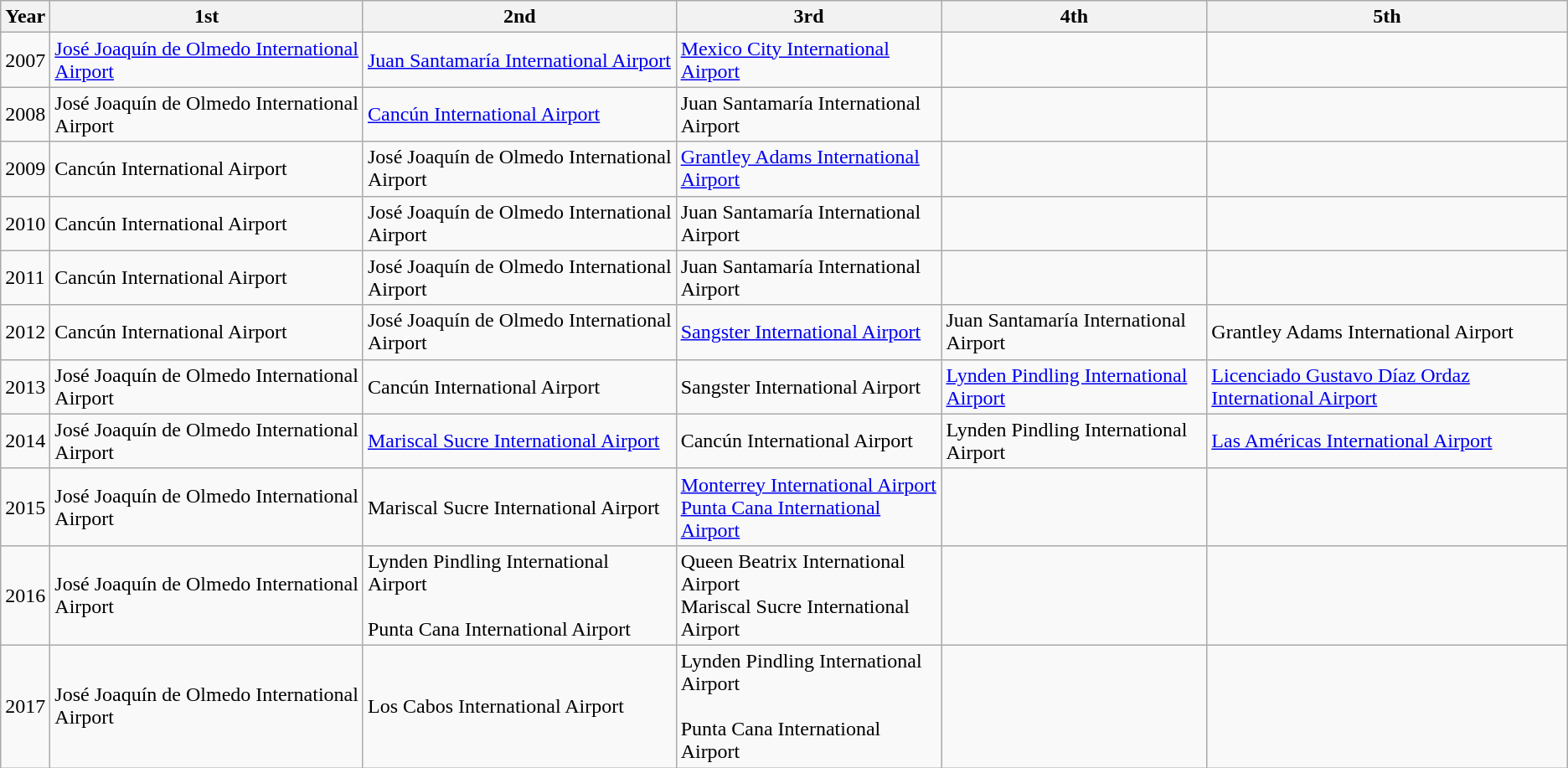<table class="wikitable">
<tr>
<th>Year</th>
<th>1st</th>
<th>2nd</th>
<th>3rd</th>
<th>4th</th>
<th>5th</th>
</tr>
<tr>
<td>2007</td>
<td> <a href='#'>José Joaquín de Olmedo International Airport</a></td>
<td> <a href='#'>Juan Santamaría International Airport</a></td>
<td> <a href='#'>Mexico City International Airport</a></td>
<td></td>
<td></td>
</tr>
<tr>
<td>2008</td>
<td> José Joaquín de Olmedo International Airport</td>
<td> <a href='#'>Cancún International Airport</a></td>
<td> Juan Santamaría International Airport</td>
<td></td>
<td></td>
</tr>
<tr>
<td>2009</td>
<td> Cancún International Airport</td>
<td> José Joaquín de Olmedo International Airport</td>
<td> <a href='#'>Grantley Adams International Airport</a></td>
<td></td>
<td></td>
</tr>
<tr>
<td>2010</td>
<td> Cancún International Airport</td>
<td> José Joaquín de Olmedo International Airport</td>
<td> Juan Santamaría International Airport</td>
<td></td>
<td></td>
</tr>
<tr>
<td>2011</td>
<td> Cancún International Airport</td>
<td> José Joaquín de Olmedo International Airport</td>
<td> Juan Santamaría International Airport</td>
<td></td>
<td></td>
</tr>
<tr>
<td>2012</td>
<td> Cancún International Airport</td>
<td> José Joaquín de Olmedo International Airport</td>
<td> <a href='#'>Sangster International Airport</a></td>
<td> Juan Santamaría International Airport</td>
<td> Grantley Adams International Airport</td>
</tr>
<tr>
<td>2013</td>
<td> José Joaquín de Olmedo International Airport</td>
<td> Cancún International Airport</td>
<td> Sangster International Airport</td>
<td> <a href='#'>Lynden Pindling International Airport</a></td>
<td> <a href='#'>Licenciado Gustavo Díaz Ordaz International Airport</a></td>
</tr>
<tr>
<td>2014</td>
<td> José Joaquín de Olmedo International Airport</td>
<td> <a href='#'>Mariscal Sucre International Airport</a></td>
<td> Cancún International Airport</td>
<td> Lynden Pindling International Airport</td>
<td> <a href='#'>Las Américas International Airport</a></td>
</tr>
<tr>
<td>2015</td>
<td> José Joaquín de Olmedo International Airport</td>
<td> Mariscal Sucre International Airport</td>
<td> <a href='#'>Monterrey International Airport</a><br> <a href='#'>Punta Cana International Airport</a></td>
<td></td>
<td></td>
</tr>
<tr>
<td>2016</td>
<td> José Joaquín de Olmedo International Airport</td>
<td> Lynden Pindling International Airport<br><br> Punta Cana International Airport</td>
<td> Queen Beatrix International Airport<br> Mariscal Sucre International Airport</td>
<td></td>
<td></td>
</tr>
<tr>
<td>2017</td>
<td> José Joaquín de Olmedo International Airport</td>
<td> Los Cabos International Airport</td>
<td> Lynden Pindling International Airport<br><br> Punta Cana International Airport</td>
<td></td>
<td></td>
</tr>
</table>
